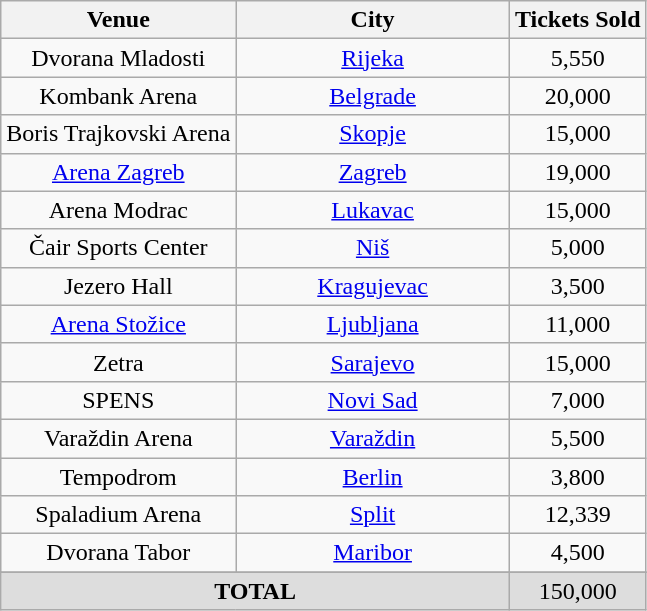<table class="wikitable" style="text-align:center">
<tr>
<th style="width:200;">Venue</th>
<th style="width:175px;">City</th>
<th style="width:200;">Tickets Sold</th>
</tr>
<tr>
<td>Dvorana Mladosti</td>
<td><a href='#'>Rijeka</a></td>
<td>5,550</td>
</tr>
<tr>
<td>Kombank Arena</td>
<td><a href='#'>Belgrade</a></td>
<td>20,000</td>
</tr>
<tr>
<td>Boris Trajkovski Arena</td>
<td><a href='#'>Skopje</a></td>
<td>15,000</td>
</tr>
<tr>
<td><a href='#'>Arena Zagreb</a></td>
<td><a href='#'>Zagreb</a></td>
<td>19,000</td>
</tr>
<tr>
<td>Arena Modrac</td>
<td><a href='#'>Lukavac</a></td>
<td>15,000</td>
</tr>
<tr>
<td>Čair Sports Center</td>
<td><a href='#'>Niš</a></td>
<td>5,000</td>
</tr>
<tr>
<td>Jezero Hall</td>
<td><a href='#'>Kragujevac</a></td>
<td>3,500</td>
</tr>
<tr>
<td><a href='#'>Arena Stožice</a></td>
<td><a href='#'>Ljubljana</a></td>
<td>11,000</td>
</tr>
<tr>
<td>Zetra</td>
<td><a href='#'>Sarajevo</a></td>
<td>15,000</td>
</tr>
<tr>
<td>SPENS</td>
<td><a href='#'>Novi Sad</a></td>
<td>7,000</td>
</tr>
<tr>
<td>Varaždin Arena</td>
<td><a href='#'>Varaždin</a></td>
<td>5,500</td>
</tr>
<tr>
<td>Tempodrom</td>
<td><a href='#'>Berlin</a></td>
<td>3,800</td>
</tr>
<tr>
<td>Spaladium Arena</td>
<td><a href='#'>Split</a></td>
<td>12,339</td>
</tr>
<tr>
<td>Dvorana Tabor</td>
<td><a href='#'>Maribor</a></td>
<td>4,500</td>
</tr>
<tr>
</tr>
<tr style="background:#ddd;">
<td colspan="2"><strong>TOTAL</strong></td>
<td>150,000</td>
</tr>
</table>
